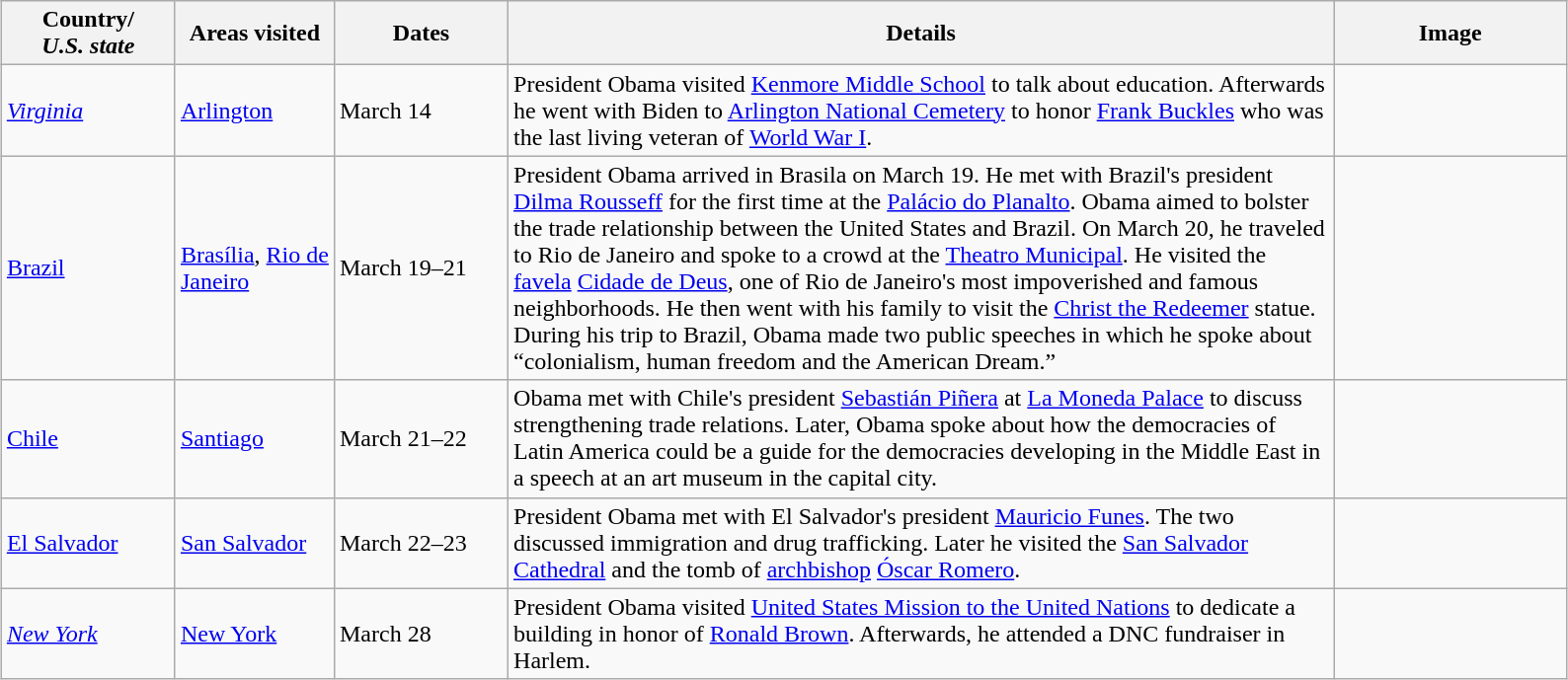<table class="wikitable" style="margin: 1em auto 1em auto">
<tr>
<th width=110>Country/<br><em>U.S. state</em></th>
<th width=100>Areas visited</th>
<th width=110>Dates</th>
<th width=550>Details</th>
<th width=150>Image</th>
</tr>
<tr>
<td> <em><a href='#'>Virginia</a></em></td>
<td><a href='#'>Arlington</a></td>
<td>March 14</td>
<td>President Obama visited <a href='#'>Kenmore Middle School</a> to talk about education.  Afterwards he went with Biden to <a href='#'>Arlington National Cemetery</a> to honor <a href='#'>Frank Buckles</a> who was the last living veteran of <a href='#'>World War I</a>.</td>
<td></td>
</tr>
<tr>
<td> <a href='#'>Brazil</a></td>
<td><a href='#'>Brasília</a>, <a href='#'>Rio de Janeiro</a></td>
<td>March 19–21</td>
<td>President Obama arrived in Brasila on March 19.  He met with Brazil's president <a href='#'>Dilma Rousseff</a> for the first time at the <a href='#'>Palácio do Planalto</a>.  Obama aimed to bolster the trade relationship between the United States and Brazil. On March 20, he traveled to Rio de Janeiro and spoke to a crowd at the <a href='#'>Theatro Municipal</a>. He visited the <a href='#'>favela</a> <a href='#'>Cidade de Deus</a>, one of Rio de Janeiro's most impoverished and famous neighborhoods. He then went with his family to visit the <a href='#'>Christ the Redeemer</a> statue. During his trip to Brazil, Obama made two public speeches in which he spoke about “colonialism, human freedom and the American Dream.”</td>
<td></td>
</tr>
<tr>
<td> <a href='#'>Chile</a></td>
<td><a href='#'>Santiago</a></td>
<td>March 21–22</td>
<td>Obama met with Chile's president <a href='#'>Sebastián Piñera</a> at <a href='#'>La Moneda Palace</a> to discuss strengthening trade relations. Later, Obama spoke about how the democracies of Latin America could be a guide for the democracies developing in the Middle East in a speech at an art museum in the capital city.</td>
<td></td>
</tr>
<tr>
<td> <a href='#'>El Salvador</a></td>
<td><a href='#'>San Salvador</a></td>
<td>March 22–23</td>
<td>President Obama met with El Salvador's president <a href='#'>Mauricio Funes</a>.  The two discussed immigration and drug trafficking.  Later he visited the <a href='#'>San Salvador Cathedral</a> and the tomb of <a href='#'>archbishop</a> <a href='#'>Óscar Romero</a>.</td>
<td></td>
</tr>
<tr>
<td> <em><a href='#'>New York</a></em></td>
<td><a href='#'>New York</a></td>
<td>March 28</td>
<td>President Obama visited <a href='#'>United States Mission to the United Nations</a> to dedicate a building in honor of <a href='#'>Ronald Brown</a>. Afterwards, he attended a DNC fundraiser in Harlem.</td>
<td></td>
</tr>
</table>
